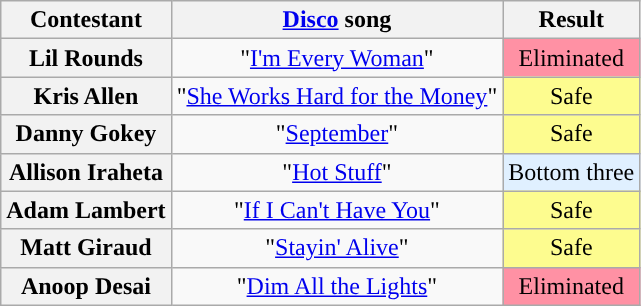<table class="wikitable unsortable" style="text-align:center;">
<tr>
<th scope="col">Contestant</th>
<th scope="col"><a href='#'>Disco</a> song</th>
<th scope="col">Result</th>
</tr>
<tr>
<th scope="row">Lil Rounds</th>
<td>"<a href='#'>I'm Every Woman</a>"</td>
<td bgcolor="FF91A4">Eliminated</td>
</tr>
<tr>
<th scope="row">Kris Allen</th>
<td>"<a href='#'>She Works Hard for the Money</a>"</td>
<td style="background:#FDFC8F">Safe</td>
</tr>
<tr>
<th scope="row">Danny Gokey</th>
<td>"<a href='#'>September</a>"</td>
<td style="background:#FDFC8F">Safe</td>
</tr>
<tr>
<th scope="row">Allison Iraheta</th>
<td>"<a href='#'>Hot Stuff</a>"</td>
<td bgcolor="E0F0FF">Bottom three</td>
</tr>
<tr>
<th scope="row">Adam Lambert</th>
<td>"<a href='#'>If I Can't Have You</a>"</td>
<td style="background:#FDFC8F">Safe</td>
</tr>
<tr>
<th scope="row">Matt Giraud</th>
<td>"<a href='#'>Stayin' Alive</a>"</td>
<td style="background:#FDFC8F">Safe</td>
</tr>
<tr>
<th scope="row">Anoop Desai</th>
<td>"<a href='#'>Dim All the Lights</a>"</td>
<td bgcolor="FF91A4">Eliminated</td>
</tr>
</table>
